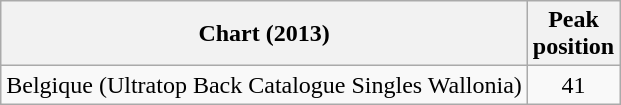<table class="wikitable">
<tr>
<th>Chart (2013)</th>
<th>Peak<br>position</th>
</tr>
<tr>
<td>Belgique (Ultratop Back Catalogue Singles Wallonia)</td>
<td align="center">41</td>
</tr>
</table>
